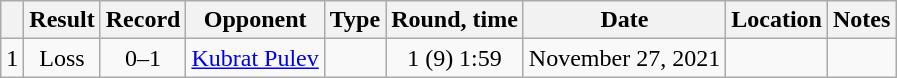<table class="wikitable" style="text-align:center">
<tr>
<th></th>
<th>Result</th>
<th>Record</th>
<th>Opponent</th>
<th>Type</th>
<th>Round, time</th>
<th>Date</th>
<th>Location</th>
<th>Notes</th>
</tr>
<tr>
<td>1</td>
<td>Loss</td>
<td>0–1</td>
<td style="text-align:left;"><a href='#'>Kubrat Pulev</a></td>
<td></td>
<td>1 (9) 1:59</td>
<td>November 27, 2021 </td>
<td style="text-align:left;"></td>
<td></td>
</tr>
</table>
